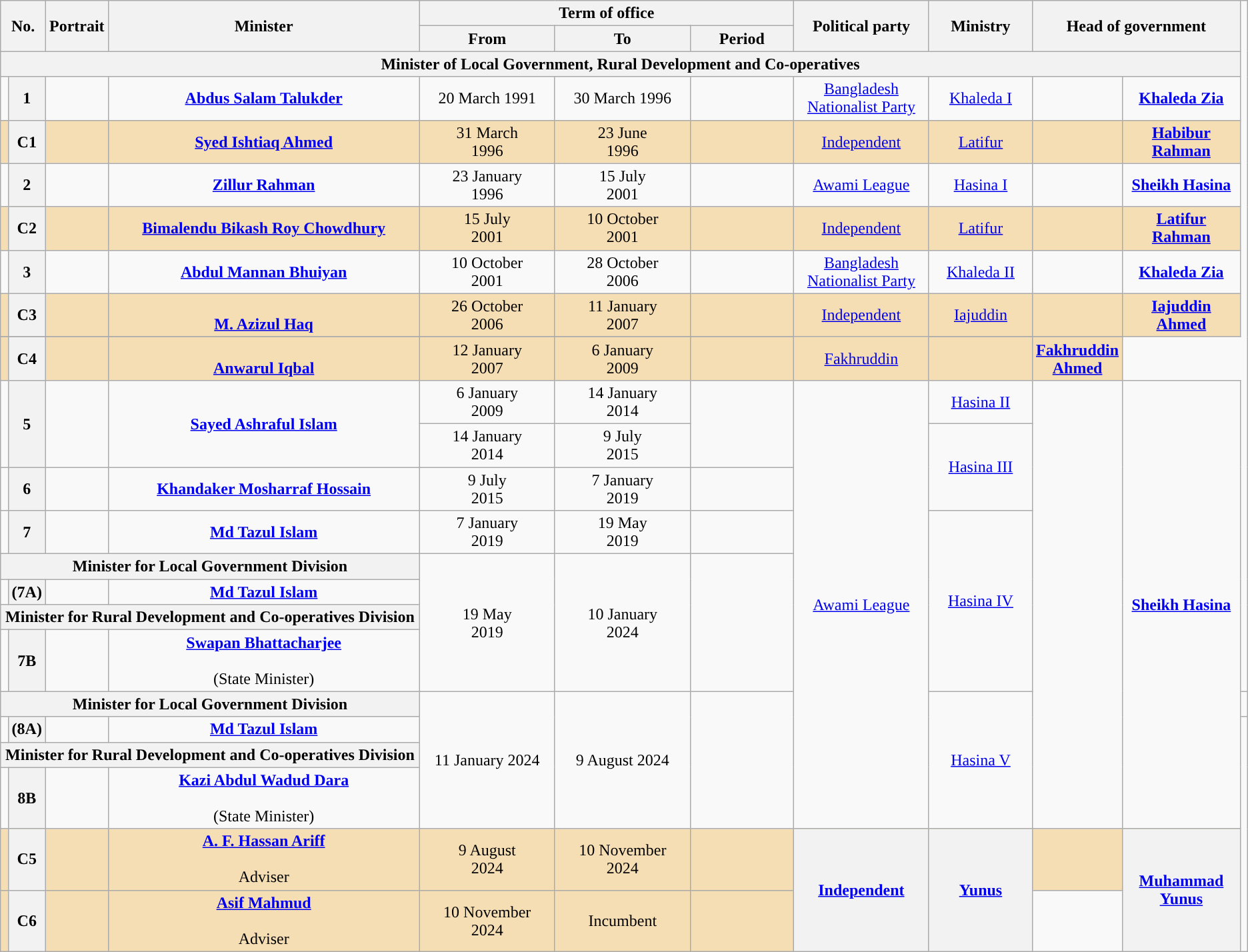<table class="wikitable" style="text-align:center">
<tr>
<th colspan="2" rowspan="2">No.</th>
<th rowspan="2">Portrait</th>
<th rowspan="2" style="width:19em">Minister<br></th>
<th colspan="3">Term of office</th>
<th rowspan="2" style="width:8em">Political party</th>
<th rowspan="2" style="width:6em">Ministry</th>
<th colspan="2" rowspan="2" style="width:9em">Head of government</th>
</tr>
<tr>
<th style="width:8em">From</th>
<th style="width:8em">To</th>
<th style="width:6em">Period</th>
</tr>
<tr>
<th colspan="11">Minister of Local Government, Rural Development and Co-operatives</th>
</tr>
<tr>
<td></td>
<th>1</th>
<td></td>
<td><strong><a href='#'>Abdus Salam Talukder</a></strong><br></td>
<td>20 March 1991</td>
<td>30 March 1996</td>
<td><strong></strong></td>
<td><a href='#'>Bangladesh Nationalist Party</a></td>
<td><a href='#'>Khaleda I</a></td>
<td></td>
<td><strong><a href='#'>Khaleda Zia</a></strong></td>
</tr>
<tr bgcolor="wheat">
<td></td>
<th>C1</th>
<td></td>
<td><strong><a href='#'>Syed Ishtiaq Ahmed</a></strong><br></td>
<td>31 March<br>1996</td>
<td>23 June<br>1996</td>
<td><strong></strong></td>
<td><a href='#'>Independent</a></td>
<td><a href='#'>Latifur</a><br></td>
<td></td>
<td><strong><a href='#'>Habibur Rahman</a></strong><br></td>
</tr>
<tr>
<td></td>
<th>2</th>
<td></td>
<td><strong><a href='#'>Zillur Rahman</a></strong><br></td>
<td>23 January<br>1996</td>
<td>15 July<br>2001</td>
<td><strong></strong></td>
<td><a href='#'>Awami League</a></td>
<td><a href='#'>Hasina I</a></td>
<td></td>
<td><strong><a href='#'>Sheikh Hasina</a></strong></td>
</tr>
<tr bgcolor="wheat">
<td></td>
<th>C2</th>
<td></td>
<td><strong><a href='#'>Bimalendu Bikash Roy Chowdhury</a></strong><br></td>
<td>15 July<br>2001</td>
<td>10 October<br>2001</td>
<td><strong></strong></td>
<td><a href='#'>Independent</a></td>
<td><a href='#'>Latifur</a><br></td>
<td></td>
<td><strong><a href='#'>Latifur Rahman</a></strong><br></td>
</tr>
<tr>
<td></td>
<th>3</th>
<td></td>
<td><strong><a href='#'>Abdul Mannan Bhuiyan</a></strong><br></td>
<td>10 October<br>2001</td>
<td>28 October<br>2006</td>
<td><strong></strong></td>
<td><a href='#'>Bangladesh Nationalist Party</a></td>
<td><a href='#'>Khaleda II</a></td>
<td></td>
<td><strong><a href='#'>Khaleda Zia</a></strong></td>
</tr>
<tr bgcolor="wheat">
<td></td>
<th>C3</th>
<td></td>
<td><br><strong><a href='#'>M. Azizul Haq</a></strong><br></td>
<td>26 October<br>2006</td>
<td>11 January<br>2007</td>
<td><strong></strong></td>
<td rowspan="2"><a href='#'>Independent</a></td>
<td><a href='#'>Iajuddin</a><br></td>
<td></td>
<td><strong><a href='#'>Iajuddin Ahmed</a></strong><br></td>
</tr>
<tr>
</tr>
<tr bgcolor="wheat">
<td></td>
<th>C4</th>
<td></td>
<td><br><strong><a href='#'>Anwarul Iqbal</a></strong><br></td>
<td>12 January<br>2007</td>
<td>6 January<br>2009</td>
<td><strong></strong></td>
<td><a href='#'>Fakhruddin</a><br></td>
<td></td>
<td><strong><a href='#'>Fakhruddin Ahmed</a></strong><br></td>
</tr>
<tr>
<td rowspan="2" style="width:0.01em"></td>
<th rowspan="2">5</th>
<td rowspan="2"></td>
<td rowspan="2"><strong><a href='#'>Sayed Ashraful Islam</a></strong><br></td>
<td>6 January<br>2009</td>
<td>14 January<br>2014</td>
<td rowspan="2"><strong></strong></td>
<td rowspan="12"><a href='#'>Awami League</a></td>
<td><a href='#'>Hasina II</a></td>
<td rowspan="12" style="width:0.01em"></td>
<td rowspan="12"><strong><a href='#'>Sheikh Hasina</a></strong></td>
</tr>
<tr>
<td>14 January<br>2014</td>
<td>9 July<br>2015</td>
<td rowspan="2"><a href='#'>Hasina III</a></td>
</tr>
<tr>
<td></td>
<th>6</th>
<td></td>
<td><strong><a href='#'>Khandaker Mosharraf Hossain</a></strong><br></td>
<td>9 July<br>2015</td>
<td>7 January<br>2019</td>
<td><strong></strong></td>
</tr>
<tr>
<td></td>
<th>7</th>
<td></td>
<td><strong><a href='#'>Md Tazul Islam</a></strong><br></td>
<td>7 January<br>2019</td>
<td>19 May<br>2019</td>
<td><strong></strong></td>
<td rowspan="5"><a href='#'>Hasina IV</a></td>
</tr>
<tr>
<th colspan="4">Minister for Local Government Division</th>
<td rowspan="4">19 May<br>2019</td>
<td rowspan="4">10 January<br>2024</td>
<td rowspan="4"><strong></strong></td>
</tr>
<tr>
<td></td>
<th>(7A)</th>
<td></td>
<td><strong><a href='#'>Md Tazul Islam</a></strong><br></td>
</tr>
<tr>
<th colspan="4">Minister for Rural Development and Co-operatives Division</th>
</tr>
<tr>
<td></td>
<th>7B</th>
<td></td>
<td><strong><a href='#'>Swapan Bhattacharjee</a></strong><br><br>(State Minister)</td>
</tr>
<tr>
<th colspan="4">Minister for Local Government Division</th>
<td rowspan="4">11 January 2024</td>
<td rowspan="4">9 August 2024</td>
<td rowspan="4"><strong></strong></td>
<td rowspan="4"><a href='#'>Hasina V</a></td>
<td></td>
</tr>
<tr>
<td></td>
<th>(8A)</th>
<td></td>
<td><strong><a href='#'>Md Tazul Islam</a></strong><br></td>
</tr>
<tr>
<th colspan="4">Minister for Rural Development and Co-operatives Division</th>
</tr>
<tr>
<td></td>
<th>8B</th>
<td></td>
<td><strong><a href='#'>Kazi Abdul Wadud Dara</a></strong><br><br>(State Minister)</td>
</tr>
<tr bgcolor="wheat">
<td></td>
<th>C5</th>
<td></td>
<td><strong><a href='#'>A. F. Hassan Ariff</a></strong><br><br>Adviser</td>
<td>9 August<br>2024</td>
<td>10 November<br>2024</td>
<td><strong></strong></td>
<th rowspan="2"><a href='#'>Independent</a></th>
<th rowspan="2"><a href='#'>Yunus</a></th>
<td></td>
<th rowspan="2"><strong><a href='#'>Muhammad Yunus</a></strong></th>
</tr>
<tr bgcolor="wheat">
<td></td>
<th>C6</th>
<td></td>
<td><strong><a href='#'>Asif Mahmud</a></strong><br><br>Adviser</td>
<td>10 November<br>2024</td>
<td>Incumbent</td>
<td><strong></strong></td>
</tr>
</table>
